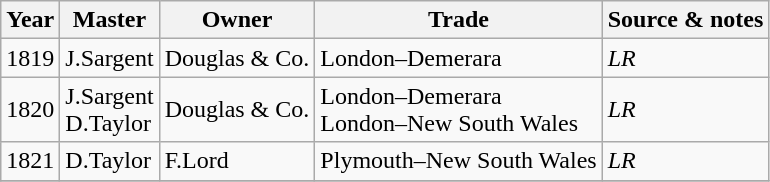<table class=" wikitable">
<tr>
<th>Year</th>
<th>Master</th>
<th>Owner</th>
<th>Trade</th>
<th>Source & notes</th>
</tr>
<tr>
<td>1819</td>
<td>J.Sargent</td>
<td>Douglas  & Co.</td>
<td>London–Demerara</td>
<td><em>LR</em></td>
</tr>
<tr>
<td>1820</td>
<td>J.Sargent<br>D.Taylor</td>
<td>Douglas & Co.</td>
<td>London–Demerara<br>London–New South Wales</td>
<td><em>LR</em></td>
</tr>
<tr>
<td>1821</td>
<td>D.Taylor</td>
<td>F.Lord</td>
<td>Plymouth–New South Wales</td>
<td><em>LR</em></td>
</tr>
<tr>
</tr>
</table>
